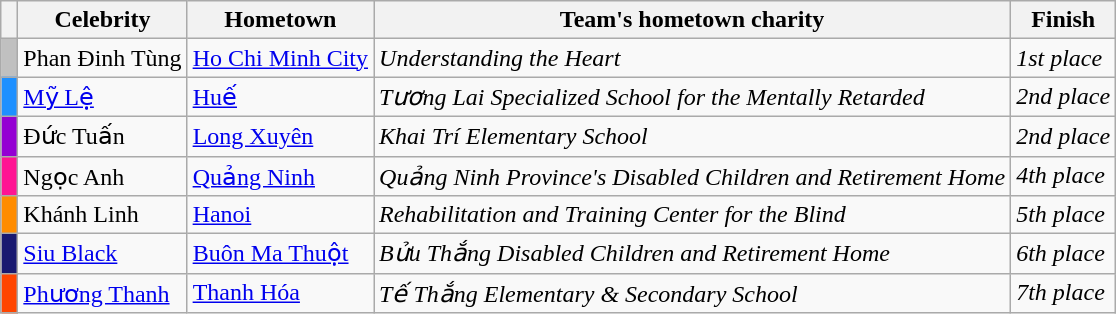<table class="wikitable">
<tr>
<th> </th>
<th>Celebrity</th>
<th>Hometown</th>
<th>Team's hometown charity</th>
<th>Finish</th>
</tr>
<tr>
<td bgcolor="#C0C0C0"></td>
<td>Phan Đinh Tùng</td>
<td><a href='#'>Ho Chi Minh City</a></td>
<td><em>Understanding the Heart</em></td>
<td><em>1st place</em></td>
</tr>
<tr>
<td bgcolor="#1E90FF"></td>
<td><a href='#'>Mỹ Lệ</a></td>
<td><a href='#'>Huế</a></td>
<td><em>Tương Lai Specialized School for the Mentally Retarded</em></td>
<td><em>2nd place</em></td>
</tr>
<tr>
<td bgcolor="#9400D3"></td>
<td>Đức Tuấn</td>
<td><a href='#'>Long Xuyên</a></td>
<td><em>Khai Trí Elementary School</em></td>
<td><em>2nd place</em></td>
</tr>
<tr>
<td bgcolor="#FF1493"></td>
<td>Ngọc Anh</td>
<td><a href='#'>Quảng Ninh</a></td>
<td><em>Quảng Ninh Province's Disabled Children and Retirement Home</em></td>
<td><em>4th place</em></td>
</tr>
<tr>
<td bgcolor="#FF8C00"></td>
<td>Khánh Linh</td>
<td><a href='#'>Hanoi</a></td>
<td><em>Rehabilitation and Training Center for the Blind</em></td>
<td><em>5th place</em></td>
</tr>
<tr>
<td bgcolor="#191970"></td>
<td><a href='#'>Siu Black</a></td>
<td><a href='#'>Buôn Ma Thuột</a></td>
<td><em>Bửu Thắng Disabled Children and Retirement Home</em></td>
<td><em>6th place</em></td>
</tr>
<tr>
<td bgcolor="#FF4500"></td>
<td><a href='#'>Phương Thanh</a></td>
<td><a href='#'>Thanh Hóa</a></td>
<td><em>Tế Thắng Elementary & Secondary School</em></td>
<td><em>7th place</em></td>
</tr>
</table>
